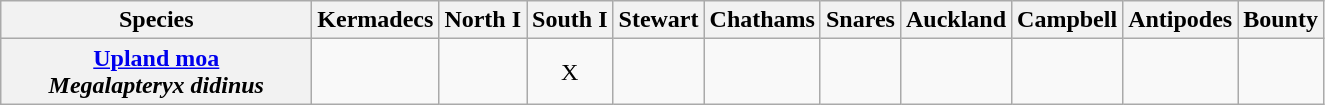<table class="wikitable" style="text-align:center">
<tr>
<th width="200">Species</th>
<th>Kermadecs</th>
<th>North I</th>
<th>South I</th>
<th>Stewart</th>
<th>Chathams</th>
<th>Snares</th>
<th>Auckland</th>
<th>Campbell</th>
<th>Antipodes</th>
<th>Bounty</th>
</tr>
<tr>
<th><a href='#'>Upland moa</a><br><em>Megalapteryx didinus</em></th>
<td></td>
<td></td>
<td>X</td>
<td></td>
<td></td>
<td></td>
<td></td>
<td></td>
<td></td>
<td></td>
</tr>
</table>
